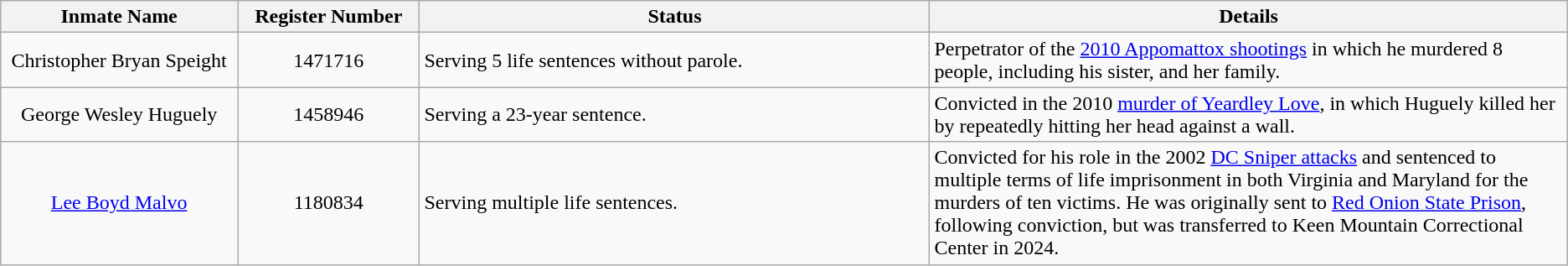<table class="wikitable sortable">
<tr>
<th width=13%>Inmate Name</th>
<th width=10%>Register Number</th>
<th width=28%>Status</th>
<th width=35%>Details</th>
</tr>
<tr>
<td style="text-align:center;">Christopher Bryan Speight</td>
<td style="text-align:center;">1471716</td>
<td>Serving 5 life sentences without parole.</td>
<td>Perpetrator of the <a href='#'>2010 Appomattox shootings</a> in which he murdered 8 people, including his sister, and her family.</td>
</tr>
<tr>
<td style="text-align:center;">George Wesley Huguely</td>
<td style="text-align:center;">1458946</td>
<td>Serving a 23-year sentence.</td>
<td>Convicted in the 2010 <a href='#'>murder of Yeardley Love</a>, in which Huguely killed her by repeatedly hitting her head against a wall.</td>
</tr>
<tr>
<td style="text-align:center;"><a href='#'> Lee Boyd Malvo</a></td>
<td style="text-align:center;">1180834</td>
<td>Serving multiple life sentences.</td>
<td>Convicted for his role in the 2002  <a href='#'>DC Sniper attacks</a> and sentenced to multiple terms of life imprisonment in both Virginia and Maryland for the murders of ten victims.  He was originally sent to <a href='#'>Red Onion State Prison</a>, following conviction, but was transferred to Keen Mountain Correctional Center in 2024.</td>
</tr>
</table>
